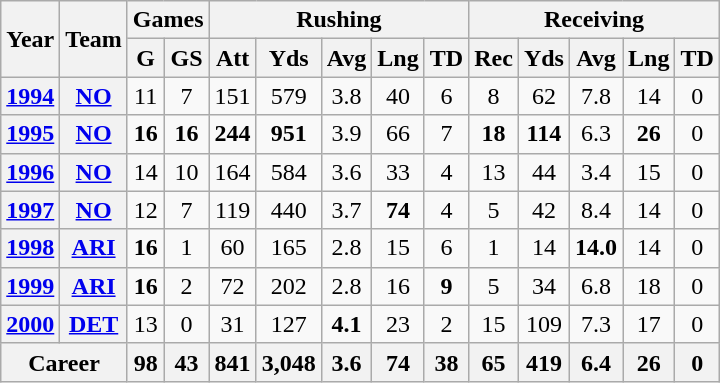<table class=wikitable style="text-align:center">
<tr>
<th rowspan="2">Year</th>
<th rowspan="2">Team</th>
<th colspan="2">Games</th>
<th colspan="5">Rushing</th>
<th colspan="5">Receiving</th>
</tr>
<tr>
<th>G</th>
<th>GS</th>
<th>Att</th>
<th>Yds</th>
<th>Avg</th>
<th>Lng</th>
<th>TD</th>
<th>Rec</th>
<th>Yds</th>
<th>Avg</th>
<th>Lng</th>
<th>TD</th>
</tr>
<tr>
<th><a href='#'>1994</a></th>
<th><a href='#'>NO</a></th>
<td>11</td>
<td>7</td>
<td>151</td>
<td>579</td>
<td>3.8</td>
<td>40</td>
<td>6</td>
<td>8</td>
<td>62</td>
<td>7.8</td>
<td>14</td>
<td>0</td>
</tr>
<tr>
<th><a href='#'>1995</a></th>
<th><a href='#'>NO</a></th>
<td><strong>16</strong></td>
<td><strong>16</strong></td>
<td><strong>244</strong></td>
<td><strong>951</strong></td>
<td>3.9</td>
<td>66</td>
<td>7</td>
<td><strong>18</strong></td>
<td><strong>114</strong></td>
<td>6.3</td>
<td><strong>26</strong></td>
<td>0</td>
</tr>
<tr>
<th><a href='#'>1996</a></th>
<th><a href='#'>NO</a></th>
<td>14</td>
<td>10</td>
<td>164</td>
<td>584</td>
<td>3.6</td>
<td>33</td>
<td>4</td>
<td>13</td>
<td>44</td>
<td>3.4</td>
<td>15</td>
<td>0</td>
</tr>
<tr>
<th><a href='#'>1997</a></th>
<th><a href='#'>NO</a></th>
<td>12</td>
<td>7</td>
<td>119</td>
<td>440</td>
<td>3.7</td>
<td><strong>74</strong></td>
<td>4</td>
<td>5</td>
<td>42</td>
<td>8.4</td>
<td>14</td>
<td>0</td>
</tr>
<tr>
<th><a href='#'>1998</a></th>
<th><a href='#'>ARI</a></th>
<td><strong>16</strong></td>
<td>1</td>
<td>60</td>
<td>165</td>
<td>2.8</td>
<td>15</td>
<td>6</td>
<td>1</td>
<td>14</td>
<td><strong>14.0</strong></td>
<td>14</td>
<td>0</td>
</tr>
<tr>
<th><a href='#'>1999</a></th>
<th><a href='#'>ARI</a></th>
<td><strong>16</strong></td>
<td>2</td>
<td>72</td>
<td>202</td>
<td>2.8</td>
<td>16</td>
<td><strong>9</strong></td>
<td>5</td>
<td>34</td>
<td>6.8</td>
<td>18</td>
<td>0</td>
</tr>
<tr>
<th><a href='#'>2000</a></th>
<th><a href='#'>DET</a></th>
<td>13</td>
<td>0</td>
<td>31</td>
<td>127</td>
<td><strong>4.1</strong></td>
<td>23</td>
<td>2</td>
<td>15</td>
<td>109</td>
<td>7.3</td>
<td>17</td>
<td>0</td>
</tr>
<tr>
<th colspan="2">Career</th>
<th>98</th>
<th>43</th>
<th>841</th>
<th>3,048</th>
<th>3.6</th>
<th>74</th>
<th>38</th>
<th>65</th>
<th>419</th>
<th>6.4</th>
<th>26</th>
<th>0</th>
</tr>
</table>
